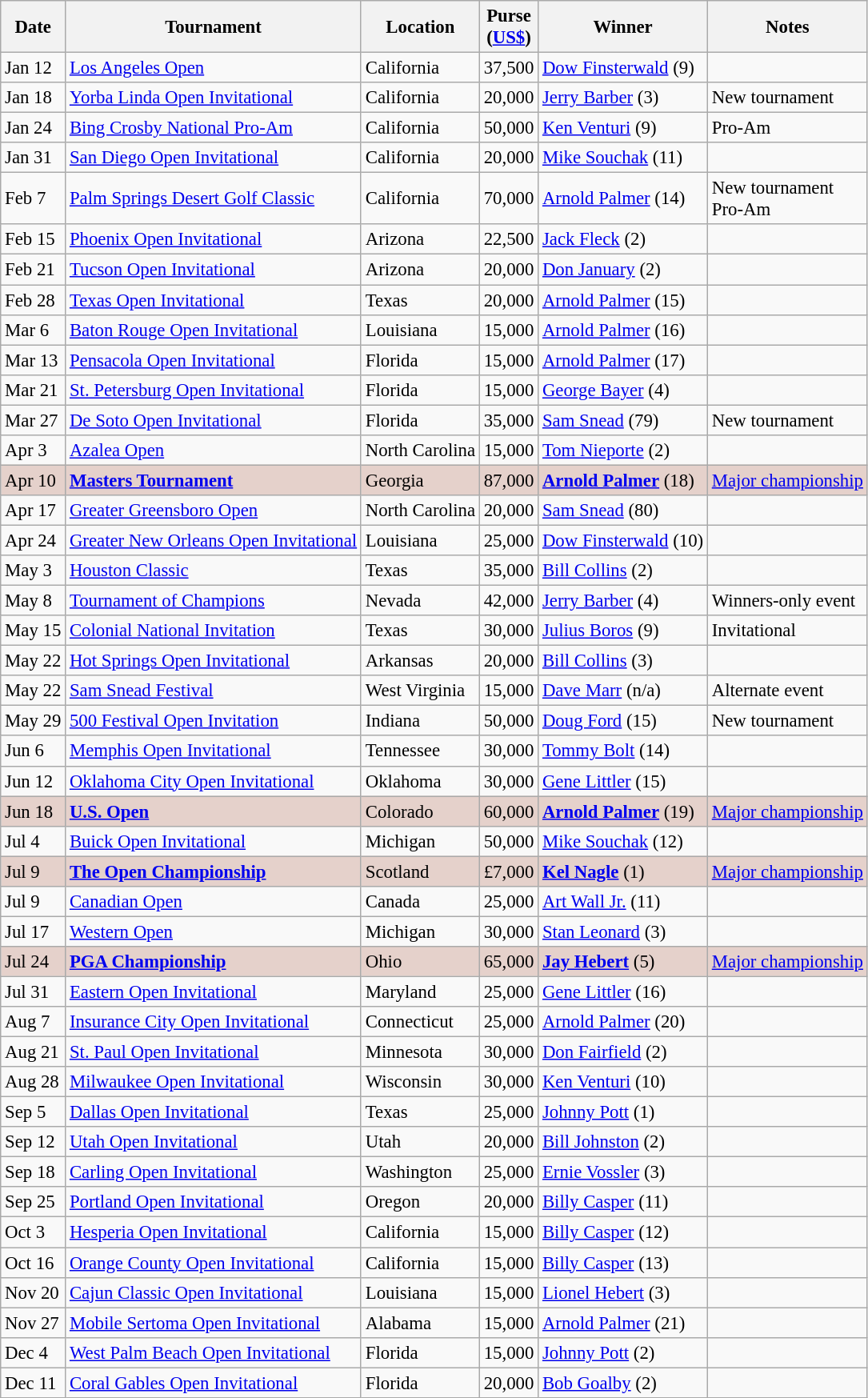<table class="wikitable" style="font-size:95%">
<tr>
<th>Date</th>
<th>Tournament</th>
<th>Location</th>
<th>Purse<br>(<a href='#'>US$</a>)</th>
<th>Winner</th>
<th>Notes</th>
</tr>
<tr>
<td>Jan 12</td>
<td><a href='#'>Los Angeles Open</a></td>
<td>California</td>
<td align=right>37,500</td>
<td> <a href='#'>Dow Finsterwald</a> (9)</td>
<td></td>
</tr>
<tr>
<td>Jan 18</td>
<td><a href='#'>Yorba Linda Open Invitational</a></td>
<td>California</td>
<td align=right>20,000</td>
<td> <a href='#'>Jerry Barber</a> (3)</td>
<td>New tournament</td>
</tr>
<tr>
<td>Jan 24</td>
<td><a href='#'>Bing Crosby National Pro-Am</a></td>
<td>California</td>
<td align=right>50,000</td>
<td> <a href='#'>Ken Venturi</a> (9)</td>
<td>Pro-Am</td>
</tr>
<tr>
<td>Jan 31</td>
<td><a href='#'>San Diego Open Invitational</a></td>
<td>California</td>
<td align=right>20,000</td>
<td> <a href='#'>Mike Souchak</a> (11)</td>
<td></td>
</tr>
<tr>
<td>Feb 7</td>
<td><a href='#'>Palm Springs Desert Golf Classic</a></td>
<td>California</td>
<td align=right>70,000</td>
<td> <a href='#'>Arnold Palmer</a> (14)</td>
<td>New tournament<br>Pro-Am</td>
</tr>
<tr>
<td>Feb 15</td>
<td><a href='#'>Phoenix Open Invitational</a></td>
<td>Arizona</td>
<td align=right>22,500</td>
<td> <a href='#'>Jack Fleck</a> (2)</td>
<td></td>
</tr>
<tr>
<td>Feb 21</td>
<td><a href='#'>Tucson Open Invitational</a></td>
<td>Arizona</td>
<td align=right>20,000</td>
<td> <a href='#'>Don January</a> (2)</td>
<td></td>
</tr>
<tr>
<td>Feb 28</td>
<td><a href='#'>Texas Open Invitational</a></td>
<td>Texas</td>
<td align=right>20,000</td>
<td> <a href='#'>Arnold Palmer</a> (15)</td>
<td></td>
</tr>
<tr>
<td>Mar 6</td>
<td><a href='#'>Baton Rouge Open Invitational</a></td>
<td>Louisiana</td>
<td align=right>15,000</td>
<td> <a href='#'>Arnold Palmer</a> (16)</td>
<td></td>
</tr>
<tr>
<td>Mar 13</td>
<td><a href='#'>Pensacola Open Invitational</a></td>
<td>Florida</td>
<td align=right>15,000</td>
<td> <a href='#'>Arnold Palmer</a> (17)</td>
<td></td>
</tr>
<tr>
<td>Mar 21</td>
<td><a href='#'>St. Petersburg Open Invitational</a></td>
<td>Florida</td>
<td align=right>15,000</td>
<td> <a href='#'>George Bayer</a> (4)</td>
<td></td>
</tr>
<tr>
<td>Mar 27</td>
<td><a href='#'>De Soto Open Invitational</a></td>
<td>Florida</td>
<td align=right>35,000</td>
<td> <a href='#'>Sam Snead</a> (79)</td>
<td>New tournament</td>
</tr>
<tr>
<td>Apr 3</td>
<td><a href='#'>Azalea Open</a></td>
<td>North Carolina</td>
<td align=right>15,000</td>
<td> <a href='#'>Tom Nieporte</a> (2)</td>
<td></td>
</tr>
<tr style="background:#e5d1cb;">
<td>Apr 10</td>
<td><strong><a href='#'>Masters Tournament</a></strong></td>
<td>Georgia</td>
<td align=right>87,000</td>
<td> <strong><a href='#'>Arnold Palmer</a></strong> (18)</td>
<td><a href='#'>Major championship</a></td>
</tr>
<tr>
<td>Apr 17</td>
<td><a href='#'>Greater Greensboro Open</a></td>
<td>North Carolina</td>
<td align=right>20,000</td>
<td> <a href='#'>Sam Snead</a> (80)</td>
<td></td>
</tr>
<tr>
<td>Apr 24</td>
<td><a href='#'>Greater New Orleans Open Invitational</a></td>
<td>Louisiana</td>
<td align=right>25,000</td>
<td> <a href='#'>Dow Finsterwald</a> (10)</td>
<td></td>
</tr>
<tr>
<td>May 3</td>
<td><a href='#'>Houston Classic</a></td>
<td>Texas</td>
<td align=right>35,000</td>
<td> <a href='#'>Bill Collins</a> (2)</td>
<td></td>
</tr>
<tr>
<td>May 8</td>
<td><a href='#'>Tournament of Champions</a></td>
<td>Nevada</td>
<td align=right>42,000</td>
<td> <a href='#'>Jerry Barber</a> (4)</td>
<td>Winners-only event</td>
</tr>
<tr>
<td>May 15</td>
<td><a href='#'>Colonial National Invitation</a></td>
<td>Texas</td>
<td align=right>30,000</td>
<td> <a href='#'>Julius Boros</a> (9)</td>
<td>Invitational</td>
</tr>
<tr>
<td>May 22</td>
<td><a href='#'>Hot Springs Open Invitational</a></td>
<td>Arkansas</td>
<td align=right>20,000</td>
<td> <a href='#'>Bill Collins</a> (3)</td>
<td></td>
</tr>
<tr>
<td>May 22</td>
<td><a href='#'>Sam Snead Festival</a></td>
<td>West Virginia</td>
<td align=right>15,000</td>
<td> <a href='#'>Dave Marr</a> (n/a)</td>
<td>Alternate event</td>
</tr>
<tr>
<td>May 29</td>
<td><a href='#'>500 Festival Open Invitation</a></td>
<td>Indiana</td>
<td align=right>50,000</td>
<td> <a href='#'>Doug Ford</a> (15)</td>
<td>New tournament</td>
</tr>
<tr>
<td>Jun 6</td>
<td><a href='#'>Memphis Open Invitational</a></td>
<td>Tennessee</td>
<td align=right>30,000</td>
<td> <a href='#'>Tommy Bolt</a> (14)</td>
<td></td>
</tr>
<tr>
<td>Jun 12</td>
<td><a href='#'>Oklahoma City Open Invitational</a></td>
<td>Oklahoma</td>
<td align=right>30,000</td>
<td> <a href='#'>Gene Littler</a> (15)</td>
<td></td>
</tr>
<tr style="background:#e5d1cb;">
<td>Jun 18</td>
<td><strong><a href='#'>U.S. Open</a></strong></td>
<td>Colorado</td>
<td align=right>60,000</td>
<td> <strong><a href='#'>Arnold Palmer</a></strong> (19)</td>
<td><a href='#'>Major championship</a></td>
</tr>
<tr>
<td>Jul 4</td>
<td><a href='#'>Buick Open Invitational</a></td>
<td>Michigan</td>
<td align=right>50,000</td>
<td> <a href='#'>Mike Souchak</a> (12)</td>
<td></td>
</tr>
<tr style="background:#e5d1cb;">
<td>Jul 9</td>
<td><strong><a href='#'>The Open Championship</a></strong></td>
<td>Scotland</td>
<td align=right>£7,000</td>
<td> <strong><a href='#'>Kel Nagle</a></strong> (1)</td>
<td><a href='#'>Major championship</a></td>
</tr>
<tr>
<td>Jul 9</td>
<td><a href='#'>Canadian Open</a></td>
<td>Canada</td>
<td align=right>25,000</td>
<td> <a href='#'>Art Wall Jr.</a> (11)</td>
<td></td>
</tr>
<tr>
<td>Jul 17</td>
<td><a href='#'>Western Open</a></td>
<td>Michigan</td>
<td align=right>30,000</td>
<td> <a href='#'>Stan Leonard</a> (3)</td>
<td></td>
</tr>
<tr style="background:#e5d1cb;">
<td>Jul 24</td>
<td><strong><a href='#'>PGA Championship</a></strong></td>
<td>Ohio</td>
<td align=right>65,000</td>
<td> <strong><a href='#'>Jay Hebert</a></strong> (5)</td>
<td><a href='#'>Major championship</a></td>
</tr>
<tr>
<td>Jul 31</td>
<td><a href='#'>Eastern Open Invitational</a></td>
<td>Maryland</td>
<td align=right>25,000</td>
<td> <a href='#'>Gene Littler</a> (16)</td>
<td></td>
</tr>
<tr>
<td>Aug 7</td>
<td><a href='#'>Insurance City Open Invitational</a></td>
<td>Connecticut</td>
<td align=right>25,000</td>
<td> <a href='#'>Arnold Palmer</a> (20)</td>
<td></td>
</tr>
<tr>
<td>Aug 21</td>
<td><a href='#'>St. Paul Open Invitational</a></td>
<td>Minnesota</td>
<td align=right>30,000</td>
<td> <a href='#'>Don Fairfield</a> (2)</td>
<td></td>
</tr>
<tr>
<td>Aug 28</td>
<td><a href='#'>Milwaukee Open Invitational</a></td>
<td>Wisconsin</td>
<td align=right>30,000</td>
<td> <a href='#'>Ken Venturi</a> (10)</td>
<td></td>
</tr>
<tr>
<td>Sep 5</td>
<td><a href='#'>Dallas Open Invitational</a></td>
<td>Texas</td>
<td align=right>25,000</td>
<td> <a href='#'>Johnny Pott</a> (1)</td>
<td></td>
</tr>
<tr>
<td>Sep 12</td>
<td><a href='#'>Utah Open Invitational</a></td>
<td>Utah</td>
<td align=right>20,000</td>
<td> <a href='#'>Bill Johnston</a> (2)</td>
<td></td>
</tr>
<tr>
<td>Sep 18</td>
<td><a href='#'>Carling Open Invitational</a></td>
<td>Washington</td>
<td align=right>25,000</td>
<td> <a href='#'>Ernie Vossler</a> (3)</td>
<td></td>
</tr>
<tr>
<td>Sep 25</td>
<td><a href='#'>Portland Open Invitational</a></td>
<td>Oregon</td>
<td align=right>20,000</td>
<td> <a href='#'>Billy Casper</a> (11)</td>
<td></td>
</tr>
<tr>
<td>Oct 3</td>
<td><a href='#'>Hesperia Open Invitational</a></td>
<td>California</td>
<td align=right>15,000</td>
<td> <a href='#'>Billy Casper</a> (12)</td>
<td></td>
</tr>
<tr>
<td>Oct 16</td>
<td><a href='#'>Orange County Open Invitational</a></td>
<td>California</td>
<td align=right>15,000</td>
<td> <a href='#'>Billy Casper</a> (13)</td>
<td></td>
</tr>
<tr>
<td>Nov 20</td>
<td><a href='#'>Cajun Classic Open Invitational</a></td>
<td>Louisiana</td>
<td align=right>15,000</td>
<td> <a href='#'>Lionel Hebert</a> (3)</td>
<td></td>
</tr>
<tr>
<td>Nov 27</td>
<td><a href='#'>Mobile Sertoma Open Invitational</a></td>
<td>Alabama</td>
<td align=right>15,000</td>
<td> <a href='#'>Arnold Palmer</a> (21)</td>
<td></td>
</tr>
<tr>
<td>Dec 4</td>
<td><a href='#'>West Palm Beach Open Invitational</a></td>
<td>Florida</td>
<td align=right>15,000</td>
<td> <a href='#'>Johnny Pott</a> (2)</td>
<td></td>
</tr>
<tr>
<td>Dec 11</td>
<td><a href='#'>Coral Gables Open Invitational</a></td>
<td>Florida</td>
<td align=right>20,000</td>
<td> <a href='#'>Bob Goalby</a> (2)</td>
<td></td>
</tr>
</table>
